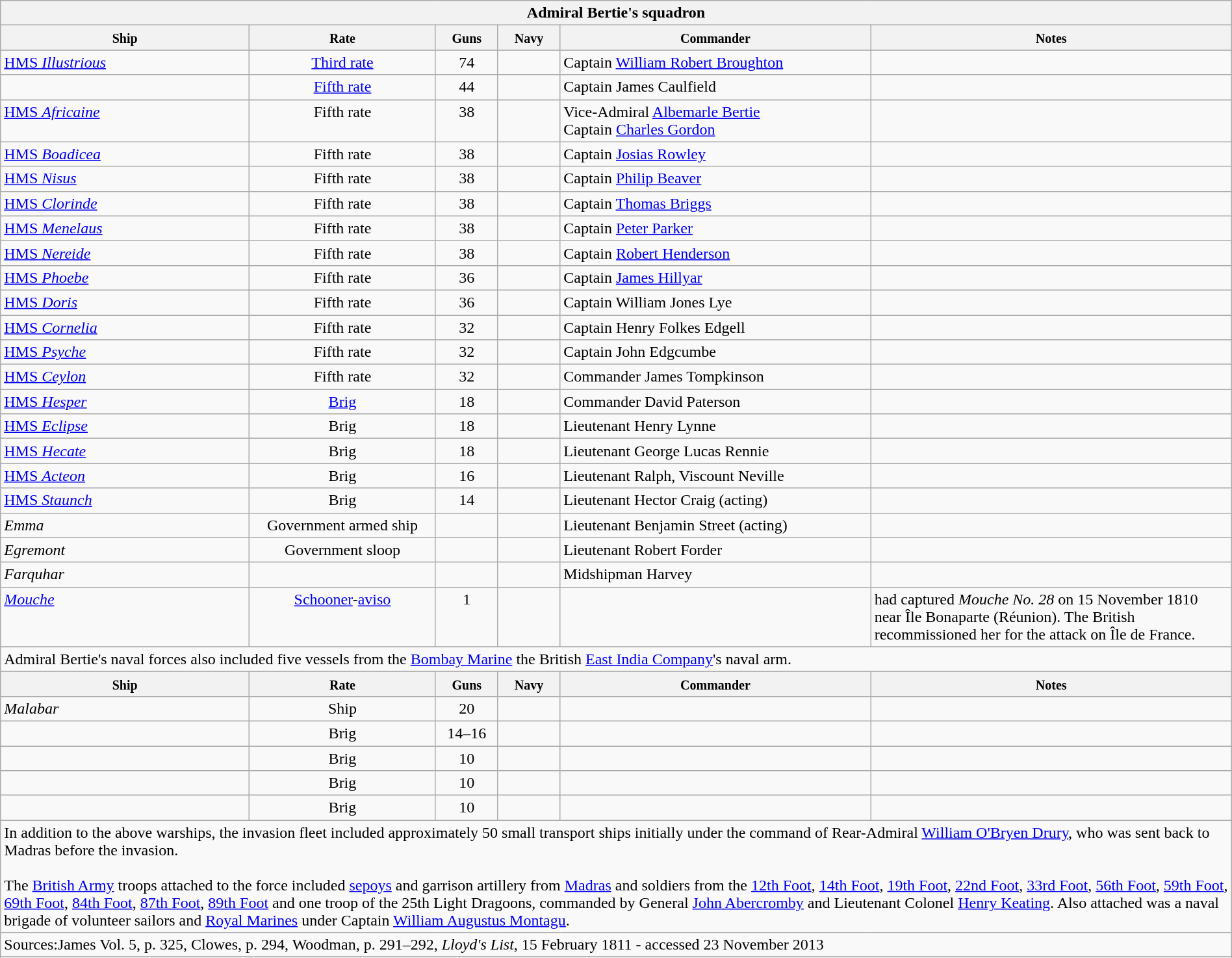<table class="wikitable" width=100%>
<tr valign="top">
<th colspan="6" bgcolor="white">Admiral Bertie's squadron</th>
</tr>
<tr valign="top"|- valign="top">
<th width=20%; align= center rowspan=1><small> Ship </small></th>
<th width=15%; align= center rowspan=1><small> Rate </small></th>
<th width=5%; align= center rowspan=1><small> Guns </small></th>
<th width=5%; align= center rowspan=1><small> Navy </small></th>
<th width=25%; align= center rowspan=1><small> Commander </small></th>
<th width=29%; align= center rowspan=1><small>Notes</small></th>
</tr>
<tr valign="top">
<td align= left><a href='#'>HMS <em>Illustrious</em></a></td>
<td align= center><a href='#'>Third rate</a></td>
<td align= center>74</td>
<td align= center></td>
<td align= left>Captain <a href='#'>William Robert Broughton</a></td>
<td align= left></td>
</tr>
<tr valign="top">
<td align= left></td>
<td align= center><a href='#'>Fifth rate</a></td>
<td align= center>44</td>
<td align= center></td>
<td align= left>Captain James Caulfield</td>
<td align= left></td>
</tr>
<tr valign="top">
<td align= left><a href='#'>HMS <em>Africaine</em></a></td>
<td align= center>Fifth rate</td>
<td align= center>38</td>
<td align= center></td>
<td align= left>Vice-Admiral <a href='#'>Albemarle Bertie</a><br>Captain <a href='#'>Charles Gordon</a></td>
<td align= left></td>
</tr>
<tr valign="top">
<td align= left><a href='#'>HMS <em>Boadicea</em></a></td>
<td align= center>Fifth rate</td>
<td align= center>38</td>
<td align= center></td>
<td align= left>Captain <a href='#'>Josias Rowley</a></td>
<td align= left></td>
</tr>
<tr valign="top">
<td align= left><a href='#'>HMS <em>Nisus</em></a></td>
<td align= center>Fifth rate</td>
<td align= center>38</td>
<td align= center></td>
<td align= left>Captain <a href='#'>Philip Beaver</a></td>
<td align= left></td>
</tr>
<tr valign="top">
<td align= left><a href='#'>HMS <em>Clorinde</em></a></td>
<td align= center>Fifth rate</td>
<td align= center>38</td>
<td align= center></td>
<td align= left>Captain <a href='#'>Thomas Briggs</a></td>
<td align= left></td>
</tr>
<tr valign="top">
<td align= left><a href='#'>HMS <em>Menelaus</em></a></td>
<td align= center>Fifth rate</td>
<td align= center>38</td>
<td align= center></td>
<td align= left>Captain <a href='#'>Peter Parker</a></td>
<td align= left></td>
</tr>
<tr valign="top">
<td align= left><a href='#'>HMS <em>Nereide</em></a></td>
<td align= center>Fifth rate</td>
<td align= center>38</td>
<td align= center></td>
<td align= left>Captain <a href='#'>Robert Henderson</a></td>
<td align= left></td>
</tr>
<tr valign="top">
<td align= left><a href='#'>HMS <em>Phoebe</em></a></td>
<td align= center>Fifth rate</td>
<td align= center>36</td>
<td align= center></td>
<td align= left>Captain <a href='#'>James Hillyar</a></td>
<td align= left></td>
</tr>
<tr valign="top">
<td align= left><a href='#'>HMS <em>Doris</em></a></td>
<td align= center>Fifth rate</td>
<td align= center>36</td>
<td align= center></td>
<td align= left>Captain William Jones Lye</td>
<td align= left></td>
</tr>
<tr valign="top">
<td align= left><a href='#'>HMS <em>Cornelia</em></a></td>
<td align= center>Fifth rate</td>
<td align= center>32</td>
<td align= center></td>
<td align= left>Captain Henry Folkes Edgell</td>
<td align= left></td>
</tr>
<tr valign="top">
<td align= left><a href='#'>HMS <em>Psyche</em></a></td>
<td align= center>Fifth rate</td>
<td align= center>32</td>
<td align= center></td>
<td align= left>Captain John Edgcumbe</td>
<td align= left></td>
</tr>
<tr valign="top">
<td align= left><a href='#'>HMS <em>Ceylon</em></a></td>
<td align= center>Fifth rate</td>
<td align= center>32</td>
<td align= center></td>
<td align= left>Commander James Tompkinson</td>
<td align= left></td>
</tr>
<tr valign="top">
<td align= left><a href='#'>HMS <em>Hesper</em></a></td>
<td align= center><a href='#'>Brig</a></td>
<td align= center>18</td>
<td align= center></td>
<td align= left>Commander David Paterson</td>
<td align= left></td>
</tr>
<tr valign="top">
<td align= left><a href='#'>HMS <em>Eclipse</em></a></td>
<td align= center>Brig</td>
<td align= center>18</td>
<td align= center></td>
<td align= left>Lieutenant Henry Lynne</td>
<td align= left></td>
</tr>
<tr valign="top">
<td align= left><a href='#'>HMS <em>Hecate</em></a></td>
<td align= center>Brig</td>
<td align= center>18</td>
<td align= center></td>
<td align= left>Lieutenant George Lucas Rennie</td>
<td align= left></td>
</tr>
<tr valign="top">
<td align= left><a href='#'>HMS <em>Acteon</em></a></td>
<td align= center>Brig</td>
<td align= center>16</td>
<td align= center></td>
<td align= left>Lieutenant Ralph, Viscount Neville</td>
<td align= left></td>
</tr>
<tr valign="top">
<td align= left><a href='#'>HMS <em>Staunch</em></a></td>
<td align= center>Brig</td>
<td align= center>14</td>
<td align= center></td>
<td align= left>Lieutenant Hector Craig (acting)</td>
<td align= left></td>
</tr>
<tr valign="top">
<td align= left><em>Emma</em></td>
<td align= center>Government armed ship</td>
<td align= center></td>
<td align= center></td>
<td align= left>Lieutenant Benjamin Street (acting)</td>
<td align= left></td>
</tr>
<tr valign="top">
<td align= left><em>Egremont</em></td>
<td align= center>Government sloop</td>
<td align= center></td>
<td align= center></td>
<td align= left>Lieutenant Robert Forder</td>
<td align= left></td>
</tr>
<tr valign="top">
<td align= left><em>Farquhar</em></td>
<td align= center></td>
<td align= center></td>
<td align= center></td>
<td align= left>Midshipman Harvey</td>
<td align= left></td>
</tr>
<tr valign="top">
<td align= left><a href='#'><em>Mouche</em></a></td>
<td align= center><a href='#'>Schooner</a>-<a href='#'>aviso</a></td>
<td align= center>1</td>
<td align= center></td>
<td align= left></td>
<td align= left> had captured <em>Mouche No. 28</em> on 15 November 1810 near Île Bonaparte (Réunion). The British recommissioned her for the attack on Île de France.</td>
</tr>
<tr>
</tr>
<tr valigh="top">
<td colspan="6" align="left">Admiral Bertie's naval forces also included five vessels from the <a href='#'>Bombay Marine</a> the British <a href='#'>East India Company</a>'s naval arm.</td>
</tr>
<tr>
</tr>
<tr valign="top"|- valign="top">
<th width=20%; align= center rowspan=1><small> Ship </small></th>
<th width=15%; align= center rowspan=1><small> Rate </small></th>
<th width=5%; align= center rowspan=1><small> Guns </small></th>
<th width=5%; align= center rowspan=1><small> Navy </small></th>
<th width=25%; align= center rowspan=1><small> Commander </small></th>
<th width=29%; align= center rowspan=1><small>Notes</small></th>
</tr>
<tr valign="top">
<td align= left><em>Malabar</em></td>
<td align= center>Ship</td>
<td align= center>20</td>
<td align= center></td>
<td align= left></td>
<td align= left></td>
</tr>
<tr valign="top">
<td align= left></td>
<td align= center>Brig</td>
<td align= center>14–16</td>
<td align= center></td>
<td align= left></td>
<td align= left></td>
</tr>
<tr valign="top">
<td align= left></td>
<td align= center>Brig</td>
<td align= center>10</td>
<td align= center></td>
<td align= left></td>
<td align= left></td>
</tr>
<tr valign="top">
<td align= left></td>
<td align= center>Brig</td>
<td align= center>10</td>
<td align= center></td>
<td align= left></td>
<td align= left></td>
</tr>
<tr valign="top">
<td align= left></td>
<td align= center>Brig</td>
<td align= center>10</td>
<td align= center></td>
<td align= left></td>
<td align= left></td>
</tr>
<tr valign="top">
<td colspan="6" align="left">In addition to the above warships, the invasion fleet included approximately 50 small transport ships initially under the command of Rear-Admiral <a href='#'>William O'Bryen Drury</a>, who was sent back to Madras before the invasion.<br><br>The <a href='#'>British Army</a> troops attached to the force included <a href='#'>sepoys</a> and garrison artillery from <a href='#'>Madras</a> and soldiers from the <a href='#'>12th Foot</a>, <a href='#'>14th Foot</a>, <a href='#'>19th Foot</a>, <a href='#'>22nd Foot</a>, <a href='#'>33rd Foot</a>, <a href='#'>56th Foot</a>, <a href='#'>59th Foot</a>, <a href='#'>69th Foot</a>, <a href='#'>84th Foot</a>, <a href='#'>87th Foot</a>, <a href='#'>89th Foot</a> and one troop of the 25th Light Dragoons, commanded by General <a href='#'>John Abercromby</a> and Lieutenant Colonel <a href='#'>Henry Keating</a>. Also attached was a naval brigade of volunteer sailors and <a href='#'>Royal Marines</a> under Captain <a href='#'>William Augustus Montagu</a>.</td>
</tr>
<tr valign="top">
<td colspan="6" align="left">Sources:James Vol. 5, p. 325, Clowes, p. 294, Woodman, p. 291–292, <em>Lloyd's List</em>, 15 February 1811  - accessed 23 November 2013</td>
</tr>
<tr valign="top">
</tr>
<tr>
</tr>
</table>
